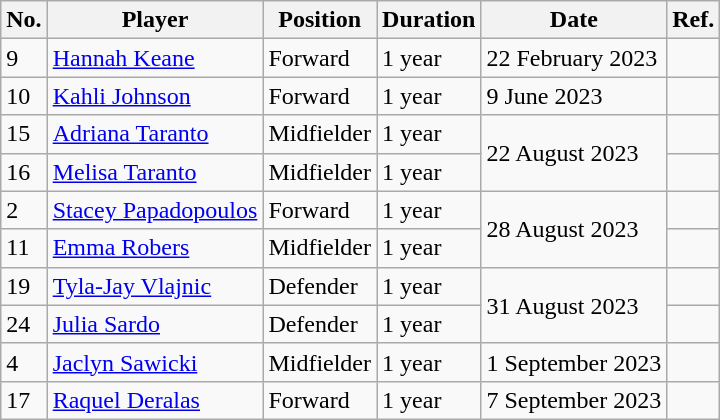<table class="wikitable">
<tr>
<th scope="col">No.</th>
<th scope="col">Player</th>
<th scope="col">Position</th>
<th scope="col">Duration</th>
<th scope="col">Date</th>
<th scope="col">Ref.</th>
</tr>
<tr>
<td>9</td>
<td> <a href='#'>Hannah Keane</a></td>
<td>Forward</td>
<td>1 year</td>
<td>22 February 2023</td>
<td></td>
</tr>
<tr>
<td>10</td>
<td><a href='#'>Kahli Johnson</a></td>
<td>Forward</td>
<td>1 year</td>
<td>9 June 2023</td>
<td></td>
</tr>
<tr>
<td>15</td>
<td><a href='#'>Adriana Taranto</a></td>
<td>Midfielder</td>
<td>1 year</td>
<td rowspan="2">22 August 2023</td>
<td></td>
</tr>
<tr>
<td>16</td>
<td><a href='#'>Melisa Taranto</a></td>
<td>Midfielder</td>
<td>1 year</td>
<td></td>
</tr>
<tr>
<td>2</td>
<td><a href='#'>Stacey Papadopoulos</a></td>
<td>Forward</td>
<td>1 year</td>
<td rowspan="2">28 August 2023</td>
<td></td>
</tr>
<tr>
<td>11</td>
<td><a href='#'>Emma Robers</a></td>
<td>Midfielder</td>
<td>1 year</td>
<td></td>
</tr>
<tr>
<td>19</td>
<td> <a href='#'>Tyla-Jay Vlajnic</a></td>
<td>Defender</td>
<td>1 year</td>
<td rowspan="2">31 August 2023</td>
<td></td>
</tr>
<tr>
<td>24</td>
<td><a href='#'>Julia Sardo</a></td>
<td>Defender</td>
<td>1 year</td>
<td></td>
</tr>
<tr>
<td>4</td>
<td> <a href='#'>Jaclyn Sawicki</a></td>
<td>Midfielder</td>
<td>1 year</td>
<td>1 September 2023</td>
<td></td>
</tr>
<tr>
<td>17</td>
<td><a href='#'>Raquel Deralas</a></td>
<td>Forward</td>
<td>1 year</td>
<td>7 September 2023</td>
<td></td>
</tr>
</table>
